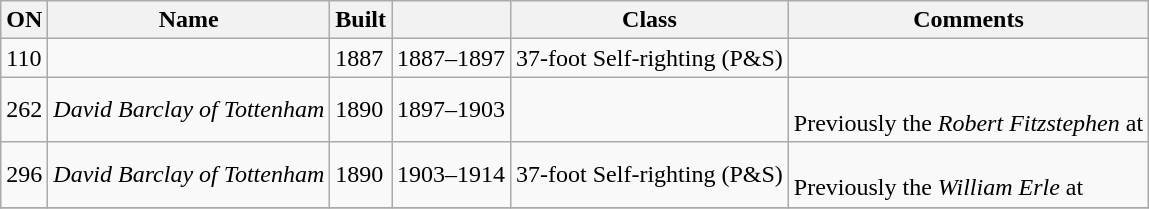<table class="wikitable">
<tr>
<th>ON</th>
<th>Name</th>
<th>Built</th>
<th></th>
<th>Class</th>
<th>Comments</th>
</tr>
<tr>
<td>110</td>
<td></td>
<td>1887</td>
<td>1887–1897</td>
<td>37-foot Self-righting (P&S)</td>
<td></td>
</tr>
<tr>
<td>262</td>
<td><em>David Barclay of Tottenham</em></td>
<td>1890</td>
<td>1897–1903</td>
<td></td>
<td><br>Previously the <em>Robert Fitzstephen</em> at </td>
</tr>
<tr>
<td>296</td>
<td><em>David Barclay of Tottenham</em></td>
<td>1890</td>
<td>1903–1914</td>
<td>37-foot Self-righting (P&S)</td>
<td><br>Previously the <em>William Erle</em> at </td>
</tr>
<tr>
</tr>
</table>
